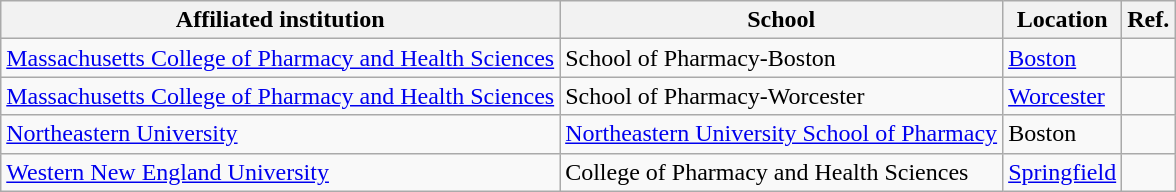<table class="wikitable sortable">
<tr>
<th>Affiliated institution</th>
<th>School</th>
<th>Location</th>
<th>Ref.</th>
</tr>
<tr>
<td><a href='#'>Massachusetts College of Pharmacy and Health Sciences</a></td>
<td>School of Pharmacy-Boston</td>
<td><a href='#'>Boston</a></td>
<td></td>
</tr>
<tr>
<td><a href='#'>Massachusetts College of Pharmacy and Health Sciences</a></td>
<td>School of Pharmacy-Worcester</td>
<td><a href='#'>Worcester</a></td>
<td></td>
</tr>
<tr>
<td><a href='#'>Northeastern University</a></td>
<td><a href='#'>Northeastern University School of Pharmacy</a></td>
<td>Boston</td>
<td></td>
</tr>
<tr>
<td><a href='#'>Western New England University</a></td>
<td>College of Pharmacy and Health Sciences</td>
<td><a href='#'>Springfield</a></td>
<td></td>
</tr>
</table>
